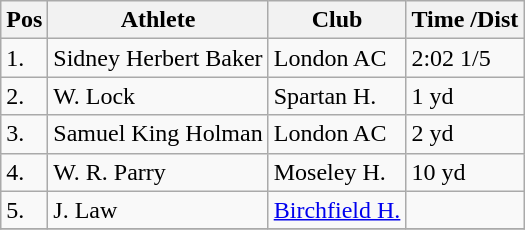<table class="wikitable">
<tr>
<th>Pos</th>
<th>Athlete</th>
<th>Club</th>
<th>Time /Dist</th>
</tr>
<tr>
<td>1.</td>
<td>Sidney Herbert Baker</td>
<td>London AC</td>
<td>2:02 1/5</td>
</tr>
<tr>
<td>2.</td>
<td>W. Lock</td>
<td>Spartan H.</td>
<td>1 yd</td>
</tr>
<tr>
<td>3.</td>
<td>Samuel King Holman</td>
<td>London AC</td>
<td>2 yd</td>
</tr>
<tr>
<td>4.</td>
<td>W. R. Parry</td>
<td>Moseley H.</td>
<td>10 yd</td>
</tr>
<tr>
<td>5.</td>
<td>J. Law</td>
<td><a href='#'>Birchfield H.</a></td>
<td></td>
</tr>
<tr>
</tr>
</table>
